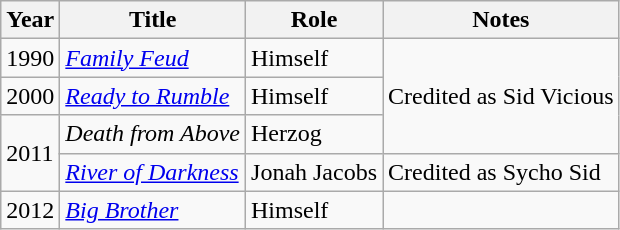<table class="wikitable" style="float: centre; margin-centre: 0; margin-centre: 1em;">
<tr>
<th>Year</th>
<th>Title</th>
<th>Role</th>
<th>Notes</th>
</tr>
<tr>
<td>1990</td>
<td><em><a href='#'>Family Feud</a></em></td>
<td>Himself</td>
<td rowspan="3">Credited as Sid Vicious</td>
</tr>
<tr>
<td>2000</td>
<td><em><a href='#'>Ready to Rumble</a></em></td>
<td>Himself</td>
</tr>
<tr>
<td rowspan=2>2011</td>
<td><em>Death from Above</em></td>
<td>Herzog</td>
</tr>
<tr>
<td><em><a href='#'>River of Darkness</a></em></td>
<td>Jonah Jacobs</td>
<td>Credited as Sycho Sid</td>
</tr>
<tr>
<td>2012</td>
<td><em><a href='#'>Big Brother</a></em></td>
<td>Himself</td>
<td></td>
</tr>
</table>
